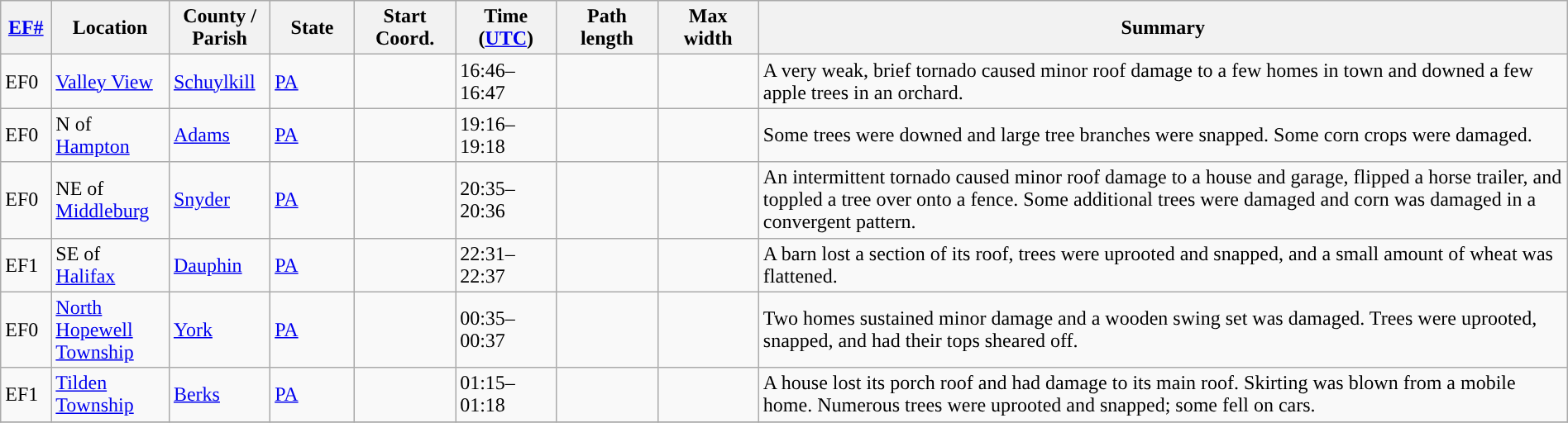<table class="wikitable sortable" style="width:100%;">
<tr>
<th scope="col"  style="width:3%; text-align:center;"><a href='#'>EF#</a></th>
<th scope="col"  style="width:7%; text-align:center;" class="unsortable">Location</th>
<th scope="col"  style="width:6%; text-align:center;" class="unsortable">County / Parish</th>
<th scope="col"  style="width:5%; text-align:center;">State</th>
<th scope="col"  style="width:6%; text-align:center;">Start Coord.</th>
<th scope="col"  style="width:6%; text-align:center;">Time (<a href='#'>UTC</a>)</th>
<th scope="col"  style="width:6%; text-align:center;">Path length</th>
<th scope="col"  style="width:6%; text-align:center;">Max width</th>
<th scope="col" class="unsortable" style="width:48%; text-align:center;">Summary</th>
</tr>
<tr>
<td>EF0</td>
<td><a href='#'>Valley View</a></td>
<td><a href='#'>Schuylkill</a></td>
<td><a href='#'>PA</a></td>
<td></td>
<td>16:46–16:47</td>
<td></td>
<td></td>
<td>A very weak, brief tornado caused minor roof damage to a few homes in town and downed a few apple trees in an orchard.</td>
</tr>
<tr>
<td>EF0</td>
<td>N of <a href='#'>Hampton</a></td>
<td><a href='#'>Adams</a></td>
<td><a href='#'>PA</a></td>
<td></td>
<td>19:16–19:18</td>
<td></td>
<td></td>
<td>Some trees were downed and large tree branches were snapped. Some corn crops were damaged.</td>
</tr>
<tr>
<td>EF0</td>
<td>NE of <a href='#'>Middleburg</a></td>
<td><a href='#'>Snyder</a></td>
<td><a href='#'>PA</a></td>
<td></td>
<td>20:35–20:36</td>
<td></td>
<td></td>
<td>An intermittent tornado caused minor roof damage to a house and garage, flipped a horse trailer, and toppled a tree over onto a fence. Some additional trees were damaged and corn was damaged in a convergent pattern.</td>
</tr>
<tr>
<td>EF1</td>
<td>SE of <a href='#'>Halifax</a></td>
<td><a href='#'>Dauphin</a></td>
<td><a href='#'>PA</a></td>
<td></td>
<td>22:31–22:37</td>
<td></td>
<td></td>
<td>A barn lost a section of its roof, trees were uprooted and snapped, and a small amount of wheat was flattened.</td>
</tr>
<tr>
<td>EF0</td>
<td><a href='#'>North Hopewell Township</a></td>
<td><a href='#'>York</a></td>
<td><a href='#'>PA</a></td>
<td></td>
<td>00:35–00:37</td>
<td></td>
<td></td>
<td>Two homes sustained minor damage and a wooden swing set was damaged. Trees were uprooted, snapped, and had their tops sheared off.</td>
</tr>
<tr>
<td>EF1</td>
<td><a href='#'>Tilden Township</a></td>
<td><a href='#'>Berks</a></td>
<td><a href='#'>PA</a></td>
<td></td>
<td>01:15–01:18</td>
<td></td>
<td></td>
<td>A house lost its porch roof and had damage to its main roof. Skirting was blown from a mobile home. Numerous trees were uprooted and snapped; some fell on cars.</td>
</tr>
<tr>
</tr>
</table>
